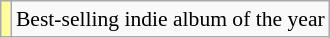<table class="wikitable plainrowheaders" style="font-size:90%;">
<tr>
<td bgcolor=#FFFF99 align=center></td>
<td>Best-selling indie album of the year</td>
</tr>
</table>
